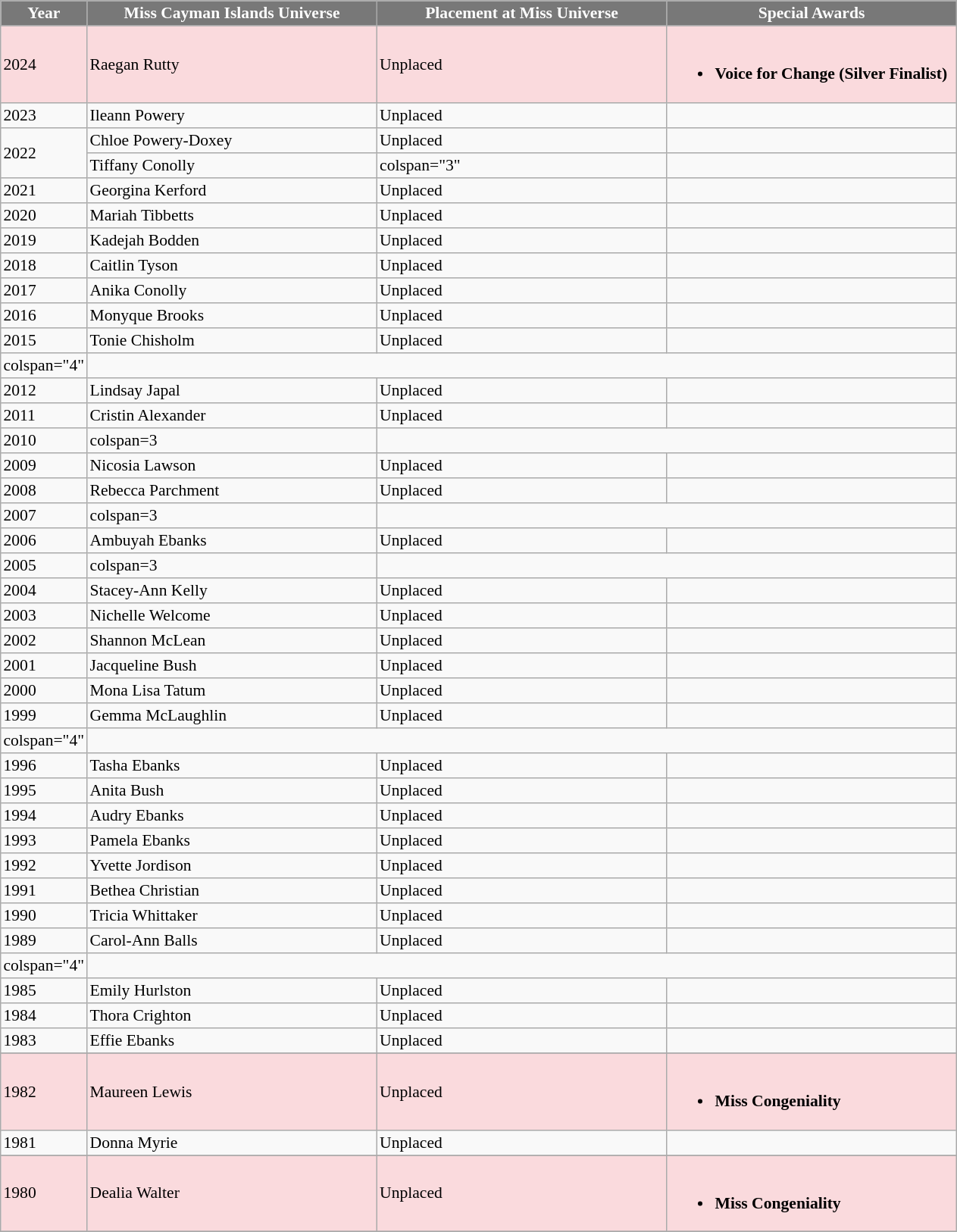<table class="sortable" border="5" cellpadding="2" cellspacing="0" align=" 0 1em 0 0" style="background: #f9f9f9; border: 1px #aaa solid; border-collapse: collapse; font-size: 90%">
<tr>
<th width="60" style="background-color:#787878;color:#FFFFFF;">Year</th>
<th width="250" style="background-color:#787878;color:#FFFFFF;">Miss Cayman Islands Universe</th>
<th width="250" style="background-color:#787878;color:#FFFFFF;">Placement at Miss Universe</th>
<th width="250" style="background-color:#787878;color:#FFFFFF;">Special Awards</th>
</tr>
<tr style="background-color:#FADADD">
<td>2024</td>
<td>Raegan Rutty</td>
<td>Unplaced</td>
<td align="left"><br><ul><li><strong>Voice for Change (Silver Finalist)</strong></li></ul></td>
</tr>
<tr>
<td>2023</td>
<td>Ileann Powery</td>
<td>Unplaced</td>
<td></td>
</tr>
<tr>
<td rowspan="2">2022</td>
<td>Chloe Powery-Doxey</td>
<td>Unplaced</td>
<td></td>
</tr>
<tr>
<td>Tiffany Conolly</td>
<td>colspan="3" </td>
</tr>
<tr>
<td>2021</td>
<td>Georgina Kerford</td>
<td>Unplaced</td>
<td></td>
</tr>
<tr>
<td>2020</td>
<td>Mariah Tibbetts</td>
<td>Unplaced</td>
<td></td>
</tr>
<tr>
<td>2019</td>
<td>Kadejah Bodden</td>
<td>Unplaced</td>
<td></td>
</tr>
<tr>
<td>2018</td>
<td>Caitlin Tyson</td>
<td>Unplaced</td>
<td></td>
</tr>
<tr>
<td>2017</td>
<td>Anika Conolly</td>
<td>Unplaced</td>
<td></td>
</tr>
<tr>
<td>2016</td>
<td>Monyque Brooks</td>
<td>Unplaced</td>
<td></td>
</tr>
<tr>
<td>2015</td>
<td>Tonie Chisholm</td>
<td>Unplaced</td>
<td></td>
</tr>
<tr>
<td>colspan="4" </td>
</tr>
<tr>
<td>2012</td>
<td>Lindsay Japal</td>
<td>Unplaced</td>
<td></td>
</tr>
<tr>
<td>2011</td>
<td>Cristin Alexander</td>
<td>Unplaced</td>
<td></td>
</tr>
<tr>
<td>2010</td>
<td>colspan=3 </td>
</tr>
<tr>
<td>2009</td>
<td>Nicosia Lawson</td>
<td>Unplaced</td>
<td></td>
</tr>
<tr>
<td>2008</td>
<td>Rebecca Parchment</td>
<td>Unplaced</td>
<td></td>
</tr>
<tr>
<td>2007</td>
<td>colspan=3 </td>
</tr>
<tr>
<td>2006</td>
<td>Ambuyah Ebanks</td>
<td>Unplaced</td>
<td></td>
</tr>
<tr>
<td>2005</td>
<td>colspan=3 </td>
</tr>
<tr>
<td>2004</td>
<td>Stacey-Ann Kelly</td>
<td>Unplaced</td>
<td></td>
</tr>
<tr>
<td>2003</td>
<td>Nichelle Welcome</td>
<td>Unplaced</td>
<td></td>
</tr>
<tr>
<td>2002</td>
<td>Shannon McLean</td>
<td>Unplaced</td>
<td></td>
</tr>
<tr>
<td>2001</td>
<td>Jacqueline Bush</td>
<td>Unplaced</td>
<td></td>
</tr>
<tr>
<td>2000</td>
<td>Mona Lisa Tatum</td>
<td>Unplaced</td>
<td></td>
</tr>
<tr>
<td>1999</td>
<td>Gemma McLaughlin</td>
<td>Unplaced</td>
<td></td>
</tr>
<tr>
<td>colspan="4" </td>
</tr>
<tr>
<td>1996</td>
<td>Tasha Ebanks</td>
<td>Unplaced</td>
<td></td>
</tr>
<tr>
<td>1995</td>
<td>Anita Bush</td>
<td>Unplaced</td>
<td></td>
</tr>
<tr>
<td>1994</td>
<td>Audry Ebanks</td>
<td>Unplaced</td>
<td></td>
</tr>
<tr>
<td>1993</td>
<td>Pamela Ebanks</td>
<td>Unplaced</td>
<td></td>
</tr>
<tr>
<td>1992</td>
<td>Yvette Jordison</td>
<td>Unplaced</td>
<td></td>
</tr>
<tr>
<td>1991</td>
<td>Bethea Christian</td>
<td>Unplaced</td>
<td></td>
</tr>
<tr>
<td>1990</td>
<td>Tricia Whittaker</td>
<td>Unplaced</td>
<td></td>
</tr>
<tr>
<td>1989</td>
<td>Carol-Ann Balls</td>
<td>Unplaced</td>
<td></td>
</tr>
<tr>
<td>colspan="4" </td>
</tr>
<tr>
<td>1985</td>
<td>Emily Hurlston</td>
<td>Unplaced</td>
<td></td>
</tr>
<tr>
<td>1984</td>
<td>Thora Crighton</td>
<td>Unplaced</td>
<td></td>
</tr>
<tr>
<td>1983</td>
<td>Effie Ebanks</td>
<td>Unplaced</td>
<td></td>
</tr>
<tr>
</tr>
<tr style="background-color:#FADADD; ">
<td>1982</td>
<td>Maureen Lewis</td>
<td>Unplaced</td>
<td align="left"><br><ul><li><strong>Miss Congeniality</strong></li></ul></td>
</tr>
<tr>
<td>1981</td>
<td>Donna Myrie</td>
<td>Unplaced</td>
<td></td>
</tr>
<tr>
</tr>
<tr style="background-color:#FADADD; ">
<td>1980</td>
<td>Dealia Walter</td>
<td>Unplaced</td>
<td align="left"><br><ul><li><strong>Miss Congeniality</strong></li></ul></td>
</tr>
<tr>
</tr>
</table>
